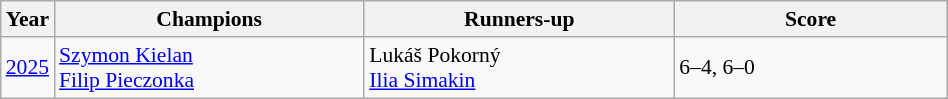<table class="wikitable" style="font-size:90%">
<tr>
<th>Year</th>
<th width="200">Champions</th>
<th width="200">Runners-up</th>
<th width="175">Score</th>
</tr>
<tr>
<td><a href='#'>2025</a></td>
<td> <a href='#'>Szymon Kielan</a><br> <a href='#'>Filip Pieczonka</a></td>
<td> Lukáš Pokorný<br> <a href='#'>Ilia Simakin</a></td>
<td>6–4, 6–0</td>
</tr>
</table>
